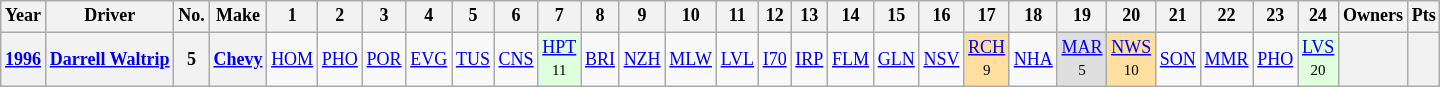<table class="wikitable" style="text-align:center; font-size:75%">
<tr>
<th>Year</th>
<th>Driver</th>
<th>No.</th>
<th>Make</th>
<th>1</th>
<th>2</th>
<th>3</th>
<th>4</th>
<th>5</th>
<th>6</th>
<th>7</th>
<th>8</th>
<th>9</th>
<th>10</th>
<th>11</th>
<th>12</th>
<th>13</th>
<th>14</th>
<th>15</th>
<th>16</th>
<th>17</th>
<th>18</th>
<th>19</th>
<th>20</th>
<th>21</th>
<th>22</th>
<th>23</th>
<th>24</th>
<th>Owners</th>
<th>Pts</th>
</tr>
<tr>
<th><a href='#'>1996</a></th>
<th><a href='#'>Darrell Waltrip</a></th>
<th>5</th>
<th><a href='#'>Chevy</a></th>
<td><a href='#'>HOM</a></td>
<td><a href='#'>PHO</a></td>
<td><a href='#'>POR</a></td>
<td><a href='#'>EVG</a></td>
<td><a href='#'>TUS</a></td>
<td><a href='#'>CNS</a></td>
<td style="background:#DFFFDF;"><a href='#'>HPT</a><br><small>11</small></td>
<td><a href='#'>BRI</a></td>
<td><a href='#'>NZH</a></td>
<td><a href='#'>MLW</a></td>
<td><a href='#'>LVL</a></td>
<td><a href='#'>I70</a></td>
<td><a href='#'>IRP</a></td>
<td><a href='#'>FLM</a></td>
<td><a href='#'>GLN</a></td>
<td><a href='#'>NSV</a></td>
<td style="background:#FFDF9F;"><a href='#'>RCH</a><br><small>9</small></td>
<td><a href='#'>NHA</a></td>
<td style="background:#DFDFDF;"><a href='#'>MAR</a><br><small>5</small></td>
<td style="background:#FFDF9F;"><a href='#'>NWS</a><br><small>10</small></td>
<td><a href='#'>SON</a></td>
<td><a href='#'>MMR</a></td>
<td><a href='#'>PHO</a></td>
<td style="background:#DFFFDF;"><a href='#'>LVS</a><br><small>20</small></td>
<th></th>
<th></th>
</tr>
</table>
